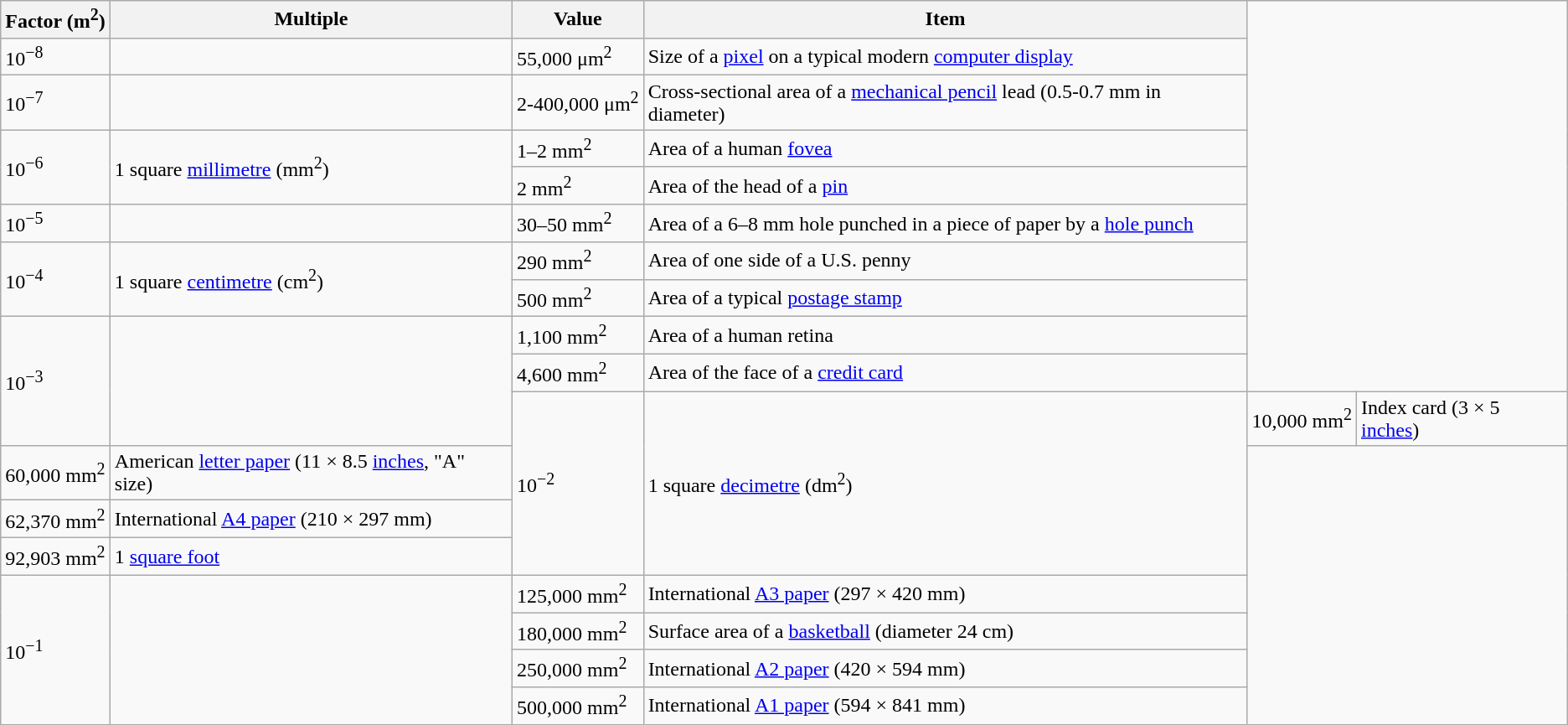<table class="wikitable">
<tr>
<th>Factor (m<sup>2</sup>)</th>
<th>Multiple</th>
<th>Value</th>
<th>Item</th>
</tr>
<tr>
<td>10<sup>−8</sup></td>
<td> </td>
<td>55,000 μm<sup>2</sup></td>
<td>Size of a <a href='#'>pixel</a> on a typical modern <a href='#'>computer display</a></td>
</tr>
<tr>
<td>10<sup>−7</sup></td>
<td> </td>
<td>2-400,000 μm<sup>2</sup></td>
<td>Cross-sectional area of a <a href='#'>mechanical pencil</a> lead (0.5-0.7 mm in diameter)</td>
</tr>
<tr>
<td rowspan=2>10<sup>−6</sup></td>
<td rowspan=2>1 square <a href='#'>millimetre</a> (mm<sup>2</sup>)</td>
<td>1–2 mm<sup>2</sup></td>
<td>Area of a human <a href='#'>fovea</a></td>
</tr>
<tr>
<td>2 mm<sup>2</sup></td>
<td>Area of the head of a <a href='#'>pin</a></td>
</tr>
<tr>
<td>10<sup>−5</sup></td>
<td> </td>
<td>30–50 mm<sup>2</sup></td>
<td>Area of a 6–8 mm hole punched in a piece of paper by a <a href='#'>hole punch</a></td>
</tr>
<tr>
<td rowspan=2>10<sup>−4</sup></td>
<td rowspan=2>1 square <a href='#'>centimetre</a> (cm<sup>2</sup>)</td>
<td>290 mm<sup>2</sup></td>
<td>Area of one side of a U.S. penny</td>
</tr>
<tr>
<td>500 mm<sup>2</sup></td>
<td>Area of a typical <a href='#'>postage stamp</a></td>
</tr>
<tr>
<td rowspan=3>10<sup>−3</sup></td>
<td rowspan=3> </td>
<td>1,100 mm<sup>2</sup></td>
<td>Area of a human retina</td>
</tr>
<tr>
<td>4,600 mm<sup>2</sup></td>
<td>Area of the face of a <a href='#'>credit card</a></td>
</tr>
<tr>
<td rowspan=4>10<sup>−2</sup></td>
<td rowspan=4>1 square <a href='#'>decimetre</a> (dm<sup>2</sup>)</td>
<td>10,000 mm<sup>2</sup></td>
<td>Index card (3 × 5 <a href='#'>inches</a>)</td>
</tr>
<tr>
<td>60,000 mm<sup>2</sup></td>
<td>American <a href='#'>letter paper</a> (11 × 8.5 <a href='#'>inches</a>, "A" size)</td>
</tr>
<tr>
<td>62,370 mm<sup>2</sup></td>
<td>International <a href='#'>A4 paper</a> (210 × 297 mm)</td>
</tr>
<tr>
<td>92,903 mm<sup>2</sup></td>
<td>1 <a href='#'>square foot</a></td>
</tr>
<tr>
<td rowspan=4>10<sup>−1</sup></td>
<td rowspan=4> </td>
<td>125,000 mm<sup>2</sup></td>
<td>International <a href='#'>A3 paper</a> (297 × 420 mm)</td>
</tr>
<tr>
<td>180,000 mm<sup>2</sup></td>
<td>Surface area of a <a href='#'>basketball</a> (diameter 24 cm)</td>
</tr>
<tr>
<td>250,000 mm<sup>2</sup></td>
<td>International <a href='#'>A2 paper</a> (420 × 594 mm)</td>
</tr>
<tr>
<td>500,000 mm<sup>2</sup></td>
<td>International <a href='#'>A1 paper</a> (594 × 841 mm)</td>
</tr>
</table>
